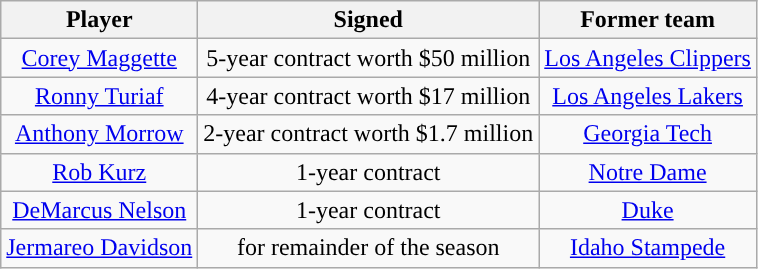<table class="wikitable sortable sortable" style="text-align: center">
<tr>
<th>Player</th>
<th>Signed</th>
<th>Former team</th>
</tr>
<tr style="text-align: center">
<td><a href='#'>Corey Maggette</a></td>
<td>5-year contract worth $50 million</td>
<td><a href='#'>Los Angeles Clippers</a></td>
</tr>
<tr style="text-align: center">
<td><a href='#'>Ronny Turiaf</a></td>
<td>4-year contract worth $17 million</td>
<td><a href='#'>Los Angeles Lakers</a></td>
</tr>
<tr style="text-align: center">
<td><a href='#'>Anthony Morrow</a></td>
<td>2-year contract worth $1.7 million</td>
<td><a href='#'>Georgia Tech</a></td>
</tr>
<tr style="text-align: center">
<td><a href='#'>Rob Kurz</a></td>
<td>1-year contract</td>
<td><a href='#'>Notre Dame</a></td>
</tr>
<tr style="text-align: center">
<td><a href='#'>DeMarcus Nelson</a></td>
<td>1-year contract</td>
<td><a href='#'>Duke</a></td>
</tr>
<tr style="text-align: center">
<td><a href='#'>Jermareo Davidson</a></td>
<td>for remainder of the season</td>
<td><a href='#'>Idaho Stampede</a></td>
</tr>
</table>
